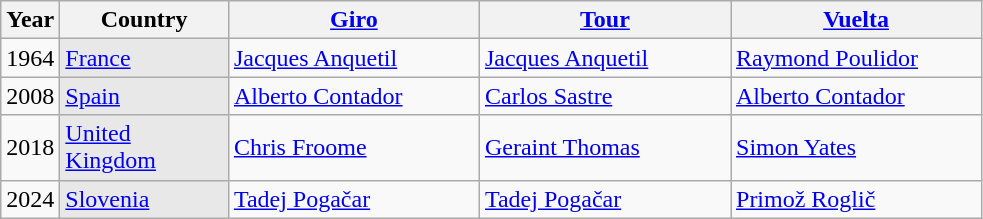<table class="wikitable sortable">
<tr>
<th>Year</th>
<th width=105px>Country</th>
<th width=160px><a href='#'>Giro</a></th>
<th width=160px><a href='#'>Tour</a></th>
<th width=160px><a href='#'>Vuelta</a></th>
</tr>
<tr>
<td align=center>1964</td>
<td bgcolor=#E8E8E8><a href='#'>France</a></td>
<td> <a href='#'>Jacques Anquetil</a></td>
<td> <a href='#'>Jacques Anquetil</a></td>
<td> <a href='#'>Raymond Poulidor</a></td>
</tr>
<tr>
<td align=center>2008</td>
<td bgcolor=#E8E8E8><a href='#'>Spain</a></td>
<td> <a href='#'>Alberto Contador</a></td>
<td> <a href='#'>Carlos Sastre</a></td>
<td> <a href='#'>Alberto Contador</a></td>
</tr>
<tr>
<td align=center>2018</td>
<td bgcolor=#E8E8E8><a href='#'>United Kingdom</a></td>
<td> <a href='#'>Chris Froome</a></td>
<td> <a href='#'>Geraint Thomas</a></td>
<td> <a href='#'>Simon Yates</a></td>
</tr>
<tr>
<td align=center>2024</td>
<td bgcolor=#E8E8E8><a href='#'>Slovenia</a></td>
<td> <a href='#'>Tadej Pogačar</a></td>
<td> <a href='#'>Tadej Pogačar</a></td>
<td> <a href='#'>Primož Roglič</a></td>
</tr>
</table>
